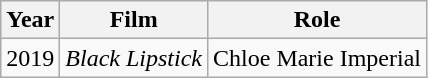<table class="wikitable" style="font-size: 100%;">
<tr>
<th>Year</th>
<th>Film</th>
<th>Role</th>
</tr>
<tr>
<td>2019</td>
<td><em>Black Lipstick</em></td>
<td>Chloe Marie Imperial</td>
</tr>
</table>
